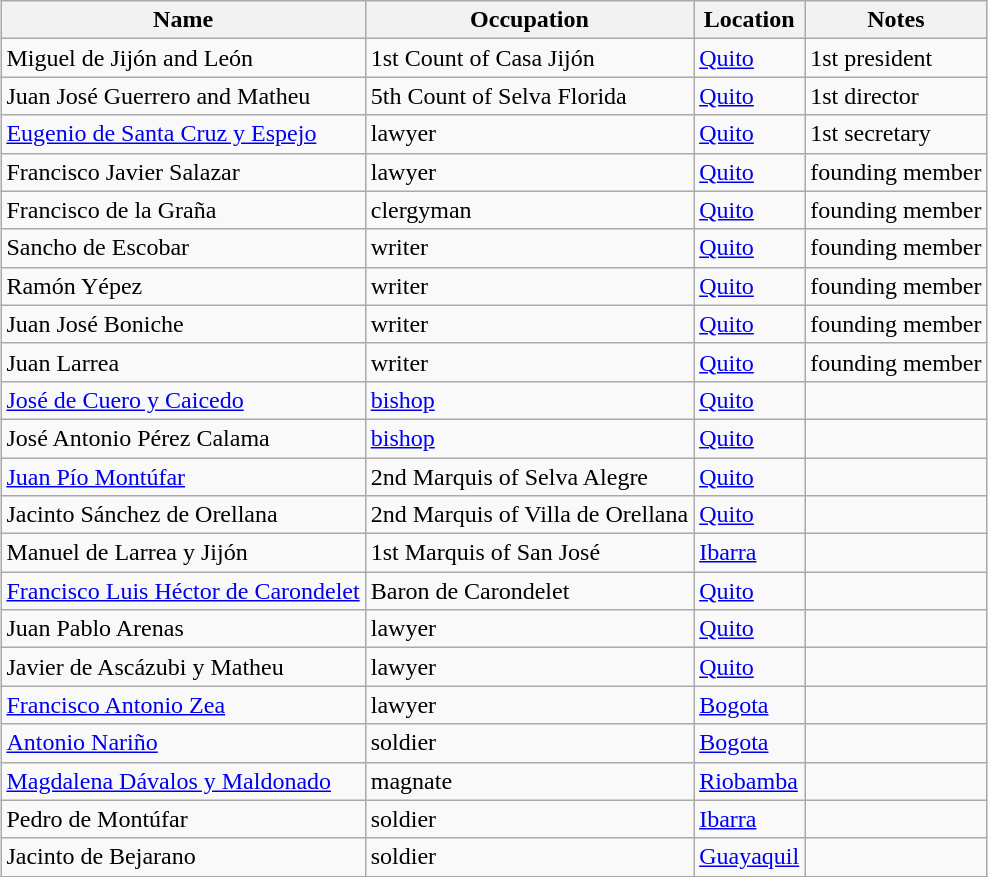<table class="wikitable" style="margin: 1em auto;">
<tr>
<th>Name</th>
<th>Occupation</th>
<th>Location</th>
<th>Notes</th>
</tr>
<tr>
<td>Miguel de Jijón and León</td>
<td>1st Count of Casa Jijón</td>
<td><a href='#'>Quito</a></td>
<td>1st president</td>
</tr>
<tr>
<td>Juan José Guerrero and Matheu</td>
<td>5th Count of Selva Florida</td>
<td><a href='#'>Quito</a></td>
<td>1st director</td>
</tr>
<tr>
<td><a href='#'>Eugenio de Santa Cruz y Espejo</a></td>
<td>lawyer</td>
<td><a href='#'>Quito</a></td>
<td>1st secretary</td>
</tr>
<tr>
<td>Francisco Javier Salazar</td>
<td>lawyer</td>
<td><a href='#'>Quito</a></td>
<td>founding member</td>
</tr>
<tr>
<td>Francisco de la Graña</td>
<td>clergyman</td>
<td><a href='#'>Quito</a></td>
<td>founding member</td>
</tr>
<tr>
<td>Sancho de Escobar</td>
<td>writer</td>
<td><a href='#'>Quito</a></td>
<td>founding member</td>
</tr>
<tr>
<td>Ramón Yépez</td>
<td>writer</td>
<td><a href='#'>Quito</a></td>
<td>founding member</td>
</tr>
<tr>
<td>Juan José Boniche</td>
<td>writer</td>
<td><a href='#'>Quito</a></td>
<td>founding member</td>
</tr>
<tr>
<td>Juan Larrea</td>
<td>writer</td>
<td><a href='#'>Quito</a></td>
<td>founding member</td>
</tr>
<tr>
<td><a href='#'>José de Cuero y Caicedo</a></td>
<td><a href='#'>bishop</a></td>
<td><a href='#'>Quito</a></td>
<td></td>
</tr>
<tr>
<td>José Antonio Pérez Calama</td>
<td><a href='#'>bishop</a></td>
<td><a href='#'>Quito</a></td>
<td></td>
</tr>
<tr>
<td><a href='#'>Juan Pío Montúfar</a></td>
<td>2nd Marquis of Selva Alegre</td>
<td><a href='#'>Quito</a></td>
<td></td>
</tr>
<tr>
<td>Jacinto Sánchez de Orellana</td>
<td>2nd Marquis of Villa de Orellana</td>
<td><a href='#'>Quito</a></td>
<td></td>
</tr>
<tr>
<td>Manuel de Larrea y Jijón</td>
<td>1st Marquis of San José</td>
<td><a href='#'>Ibarra</a></td>
<td></td>
</tr>
<tr>
<td><a href='#'>Francisco Luis Héctor de Carondelet</a></td>
<td>Baron de Carondelet</td>
<td><a href='#'>Quito</a></td>
<td></td>
</tr>
<tr>
<td>Juan Pablo Arenas</td>
<td>lawyer</td>
<td><a href='#'>Quito</a></td>
<td></td>
</tr>
<tr>
<td>Javier de Ascázubi y Matheu</td>
<td>lawyer</td>
<td><a href='#'>Quito</a></td>
<td></td>
</tr>
<tr>
<td><a href='#'>Francisco Antonio Zea</a></td>
<td>lawyer</td>
<td><a href='#'>Bogota</a></td>
<td></td>
</tr>
<tr>
<td><a href='#'>Antonio Nariño</a></td>
<td>soldier</td>
<td><a href='#'>Bogota</a></td>
<td></td>
</tr>
<tr>
<td><a href='#'>Magdalena Dávalos y Maldonado</a></td>
<td>magnate</td>
<td><a href='#'>Riobamba</a></td>
<td></td>
</tr>
<tr>
<td>Pedro de Montúfar</td>
<td>soldier</td>
<td><a href='#'>Ibarra</a></td>
<td></td>
</tr>
<tr>
<td>Jacinto de Bejarano</td>
<td>soldier</td>
<td><a href='#'>Guayaquil</a></td>
<td></td>
</tr>
<tr>
</tr>
</table>
